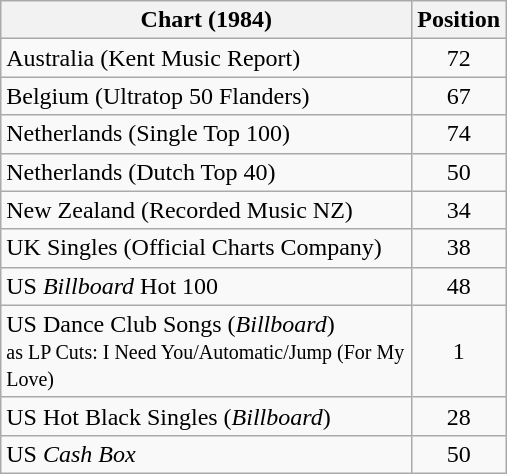<table class="wikitable sortable">
<tr>
<th style="width: 200pt;">Chart (1984)</th>
<th style="width: 40pt;">Position</th>
</tr>
<tr>
<td>Australia (Kent Music Report)</td>
<td align="center">72</td>
</tr>
<tr>
<td>Belgium (Ultratop 50 Flanders)</td>
<td align="center">67</td>
</tr>
<tr>
<td>Netherlands (Single Top 100)</td>
<td align="center">74</td>
</tr>
<tr>
<td>Netherlands (Dutch Top 40)</td>
<td align="center">50</td>
</tr>
<tr>
<td>New Zealand (Recorded Music NZ)</td>
<td align="center">34</td>
</tr>
<tr>
<td>UK Singles (Official Charts Company)</td>
<td align="center">38</td>
</tr>
<tr>
<td>US <em>Billboard</em> Hot 100</td>
<td align="center">48</td>
</tr>
<tr>
<td>US Dance Club Songs (<em>Billboard</em>)<br><small>as LP Cuts: I Need You/Automatic/Jump (For My Love)</small></td>
<td align="center">1</td>
</tr>
<tr>
<td>US Hot Black Singles (<em>Billboard</em>)</td>
<td align="center">28</td>
</tr>
<tr>
<td>US <em>Cash Box</em></td>
<td align="center">50</td>
</tr>
</table>
